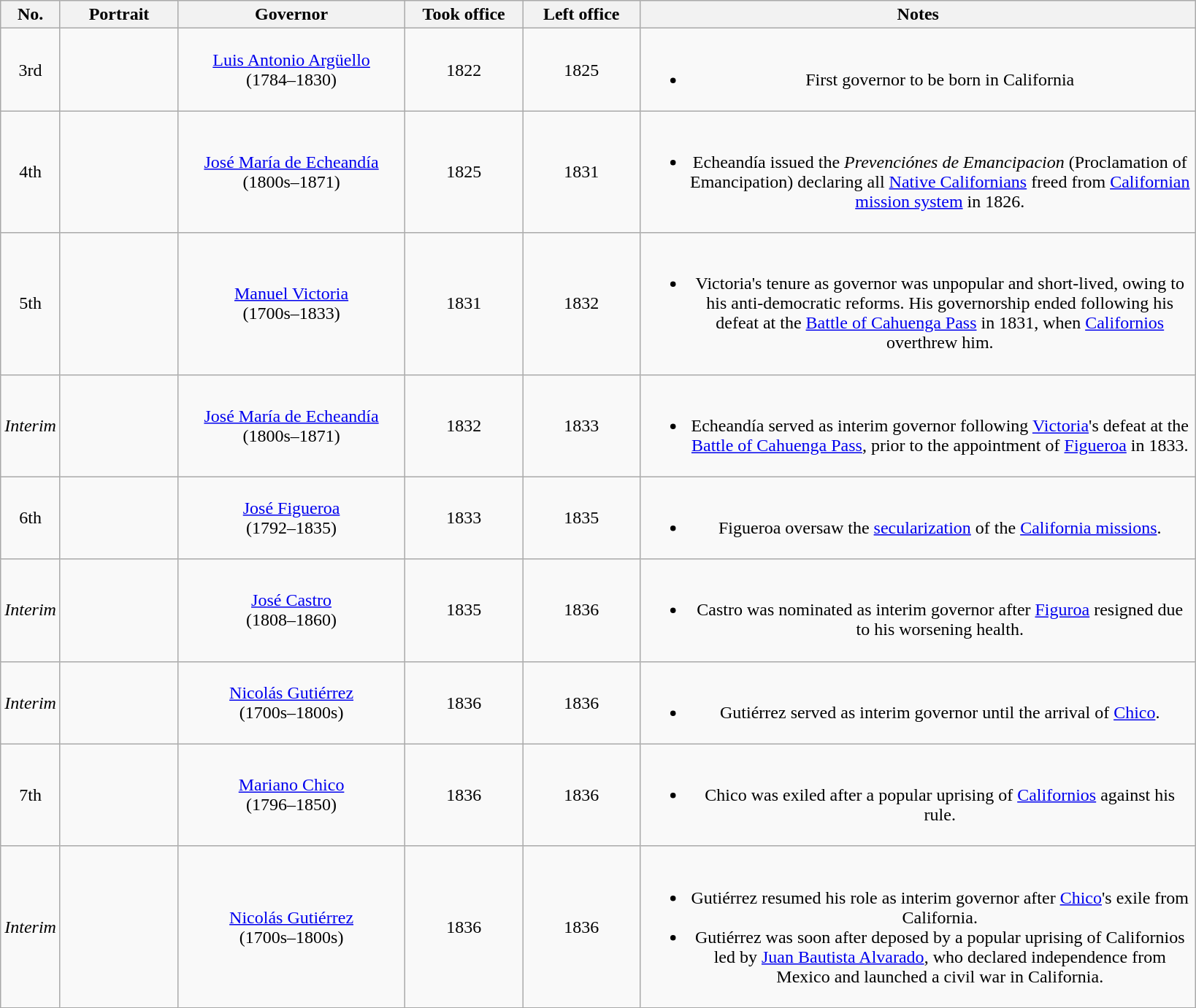<table class="wikitable" style="text-align:center">
<tr>
<th scope="col" width=40>No.</th>
<th scope="col" width=100>Portrait</th>
<th scope="col" width=200>Governor</th>
<th scope="col" width=100>Took office</th>
<th scope="col" width=100>Left office</th>
<th scope="col" width=500>Notes</th>
</tr>
<tr>
<td>3rd</td>
<td></td>
<td><a href='#'>Luis Antonio Argüello</a><br> (1784–1830)</td>
<td>1822</td>
<td>1825</td>
<td><br><ul><li>First governor to be born in California</li></ul></td>
</tr>
<tr>
<td>4th</td>
<td></td>
<td><a href='#'>José María de Echeandía</a><br> (1800s–1871)</td>
<td>1825</td>
<td>1831</td>
<td><br><ul><li>Echeandía issued the <em>Prevenciónes de Emancipacion</em> (Proclamation of Emancipation) declaring all <a href='#'>Native Californians</a> freed from <a href='#'>Californian mission system</a> in 1826.</li></ul></td>
</tr>
<tr>
<td>5th</td>
<td></td>
<td><a href='#'>Manuel Victoria</a><br> (1700s–1833)</td>
<td>1831</td>
<td>1832</td>
<td><br><ul><li>Victoria's tenure as governor was unpopular and short-lived, owing to his anti-democratic reforms. His governorship ended following his defeat at the <a href='#'>Battle of Cahuenga Pass</a> in 1831, when <a href='#'>Californios</a> overthrew him.</li></ul></td>
</tr>
<tr>
<td><em>Interim</em></td>
<td></td>
<td><a href='#'>José María de Echeandía</a><br> (1800s–1871)</td>
<td>1832</td>
<td>1833</td>
<td><br><ul><li>Echeandía served as interim governor following <a href='#'>Victoria</a>'s defeat at the <a href='#'>Battle of Cahuenga Pass</a>, prior to the appointment of <a href='#'>Figueroa</a> in 1833.</li></ul></td>
</tr>
<tr>
<td>6th</td>
<td></td>
<td><a href='#'>José Figueroa</a><br> (1792–1835)</td>
<td>1833</td>
<td>1835</td>
<td><br><ul><li>Figueroa oversaw the <a href='#'>secularization</a> of the <a href='#'>California missions</a>.</li></ul></td>
</tr>
<tr>
<td><em>Interim</em></td>
<td></td>
<td><a href='#'>José Castro</a><br> (1808–1860)</td>
<td>1835</td>
<td>1836</td>
<td><br><ul><li>Castro was nominated as interim governor after <a href='#'>Figuroa</a> resigned due to his worsening health.</li></ul></td>
</tr>
<tr>
<td><em>Interim</em></td>
<td></td>
<td><a href='#'>Nicolás Gutiérrez</a><br> (1700s–1800s)</td>
<td>1836</td>
<td>1836</td>
<td><br><ul><li>Gutiérrez served as interim governor until the arrival of <a href='#'>Chico</a>.</li></ul></td>
</tr>
<tr>
<td>7th</td>
<td></td>
<td><a href='#'>Mariano Chico</a><br> (1796–1850)</td>
<td>1836</td>
<td>1836</td>
<td><br><ul><li>Chico was exiled after a popular uprising of <a href='#'>Californios</a> against his rule.</li></ul></td>
</tr>
<tr>
<td><em>Interim</em></td>
<td></td>
<td><a href='#'>Nicolás Gutiérrez</a><br> (1700s–1800s)</td>
<td>1836</td>
<td>1836</td>
<td><br><ul><li>Gutiérrez resumed his role as interim governor after <a href='#'>Chico</a>'s exile from California.</li><li>Gutiérrez was soon after deposed by a popular uprising of Californios led by <a href='#'>Juan Bautista Alvarado</a>, who declared independence from Mexico and launched a civil war in California.</li></ul></td>
</tr>
</table>
